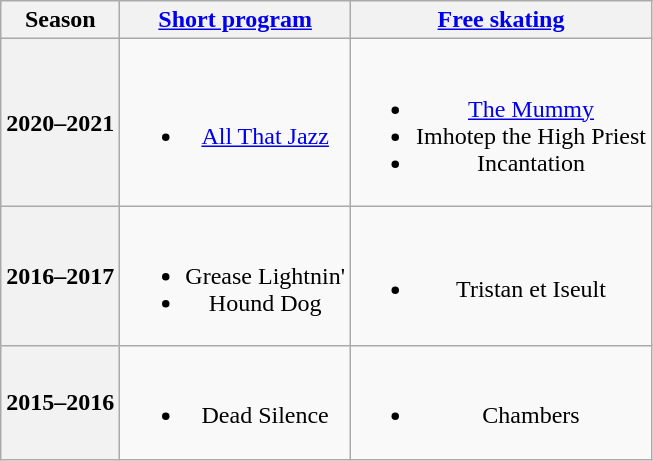<table class="wikitable" style="text-align:center">
<tr>
<th>Season</th>
<th><a href='#'>Short program</a></th>
<th><a href='#'>Free skating</a></th>
</tr>
<tr>
<th>2020–2021</th>
<td><br><ul><li><a href='#'>All That Jazz</a> <br></li></ul></td>
<td><br><ul><li><a href='#'>The Mummy</a> <br></li><li>Imhotep the High Priest <br></li><li>Incantation <br></li></ul></td>
</tr>
<tr>
<th>2016–2017 <br> </th>
<td><br><ul><li>Grease Lightnin' <br></li><li>Hound Dog <br></li></ul></td>
<td><br><ul><li>Tristan et Iseult <br></li></ul></td>
</tr>
<tr>
<th>2015–2016 <br> </th>
<td><br><ul><li>Dead Silence <br></li></ul></td>
<td><br><ul><li>Chambers <br></li></ul></td>
</tr>
</table>
